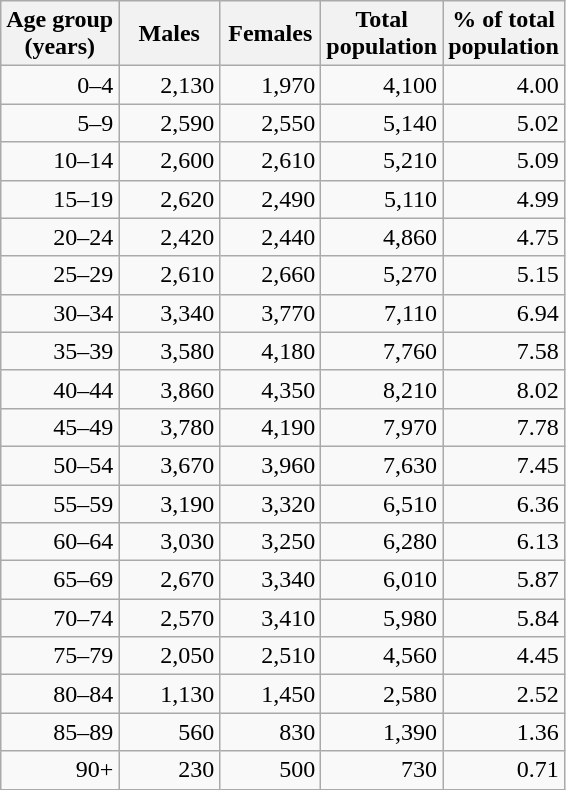<table class="wikitable sortable">
<tr>
<th>Age group<br> (years)</th>
<th width="60pt">Males</th>
<th width="60pt">Females</th>
<th>Total<br>population</th>
<th>% of total<br>population</th>
</tr>
<tr>
<td align="right">0–4</td>
<td align="right">2,130</td>
<td align="right">1,970</td>
<td align="right">4,100</td>
<td align="right">4.00</td>
</tr>
<tr>
<td align="right">5–9</td>
<td align="right">2,590</td>
<td align="right">2,550</td>
<td align="right">5,140</td>
<td align="right">5.02</td>
</tr>
<tr>
<td align="right">10–14</td>
<td align="right">2,600</td>
<td align="right">2,610</td>
<td align="right">5,210</td>
<td align="right">5.09</td>
</tr>
<tr>
<td align="right">15–19</td>
<td align="right">2,620</td>
<td align="right">2,490</td>
<td align="right">5,110</td>
<td align="right">4.99</td>
</tr>
<tr>
<td align="right">20–24</td>
<td align="right">2,420</td>
<td align="right">2,440</td>
<td align="right">4,860</td>
<td align="right">4.75</td>
</tr>
<tr>
<td align="right">25–29</td>
<td align="right">2,610</td>
<td align="right">2,660</td>
<td align="right">5,270</td>
<td align="right">5.15</td>
</tr>
<tr>
<td align="right">30–34</td>
<td align="right">3,340</td>
<td align="right">3,770</td>
<td align="right">7,110</td>
<td align="right">6.94</td>
</tr>
<tr>
<td align="right">35–39</td>
<td align="right">3,580</td>
<td align="right">4,180</td>
<td align="right">7,760</td>
<td align="right">7.58</td>
</tr>
<tr>
<td align="right">40–44</td>
<td align="right">3,860</td>
<td align="right">4,350</td>
<td align="right">8,210</td>
<td align="right">8.02</td>
</tr>
<tr>
<td align="right">45–49</td>
<td align="right">3,780</td>
<td align="right">4,190</td>
<td align="right">7,970</td>
<td align="right">7.78</td>
</tr>
<tr>
<td align="right">50–54</td>
<td align="right">3,670</td>
<td align="right">3,960</td>
<td align="right">7,630</td>
<td align="right">7.45</td>
</tr>
<tr>
<td align="right">55–59</td>
<td align="right">3,190</td>
<td align="right">3,320</td>
<td align="right">6,510</td>
<td align="right">6.36</td>
</tr>
<tr>
<td align="right">60–64</td>
<td align="right">3,030</td>
<td align="right">3,250</td>
<td align="right">6,280</td>
<td align="right">6.13</td>
</tr>
<tr>
<td align="right">65–69</td>
<td align="right">2,670</td>
<td align="right">3,340</td>
<td align="right">6,010</td>
<td align="right">5.87</td>
</tr>
<tr>
<td align="right">70–74</td>
<td align="right">2,570</td>
<td align="right">3,410</td>
<td align="right">5,980</td>
<td align="right">5.84</td>
</tr>
<tr>
<td align="right">75–79</td>
<td align="right">2,050</td>
<td align="right">2,510</td>
<td align="right">4,560</td>
<td align="right">4.45</td>
</tr>
<tr>
<td align="right">80–84</td>
<td align="right">1,130</td>
<td align="right">1,450</td>
<td align="right">2,580</td>
<td align="right">2.52</td>
</tr>
<tr>
<td align="right">85–89</td>
<td align="right">560</td>
<td align="right">830</td>
<td align="right">1,390</td>
<td align="right">1.36</td>
</tr>
<tr>
<td align="right">90+</td>
<td align="right">230</td>
<td align="right">500</td>
<td align="right">730</td>
<td align="right">0.71</td>
</tr>
</table>
